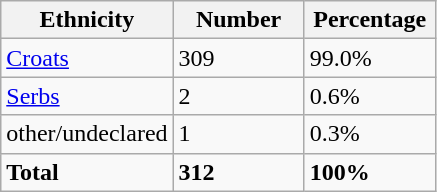<table class="wikitable">
<tr>
<th width="100px">Ethnicity</th>
<th width="80px">Number</th>
<th width="80px">Percentage</th>
</tr>
<tr>
<td><a href='#'>Croats</a></td>
<td>309</td>
<td>99.0%</td>
</tr>
<tr>
<td><a href='#'>Serbs</a></td>
<td>2</td>
<td>0.6%</td>
</tr>
<tr>
<td>other/undeclared</td>
<td>1</td>
<td>0.3%</td>
</tr>
<tr>
<td><strong>Total</strong></td>
<td><strong>312</strong></td>
<td><strong>100%</strong></td>
</tr>
</table>
